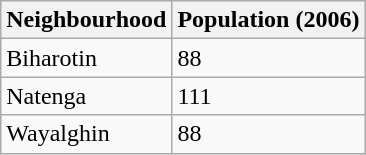<table class="wikitable">
<tr>
<th>Neighbourhood</th>
<th>Population (2006)</th>
</tr>
<tr>
<td>Biharotin</td>
<td>88</td>
</tr>
<tr>
<td>Natenga</td>
<td>111</td>
</tr>
<tr>
<td>Wayalghin</td>
<td>88</td>
</tr>
</table>
